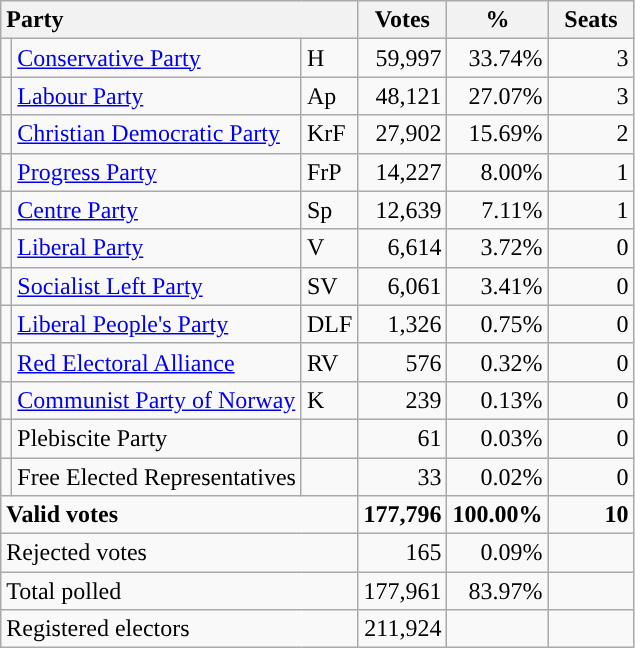<table class="wikitable" border="1" style="text-align:right;">
<tr>
<th style="text-align:left;" colspan=3>Party</th>
<th align=center width="50">Votes</th>
<th align=center width="50">%</th>
<th align=center width="50">Seats</th>
</tr>
<tr>
<td style="color:inherit;background:"></td>
<td align=left><a href='#'>Conservative Party</a></td>
<td align=left>H</td>
<td>59,997</td>
<td>33.74%</td>
<td>3</td>
</tr>
<tr>
<td style="color:inherit;background:"></td>
<td align=left><a href='#'>Labour Party</a></td>
<td align=left>Ap</td>
<td>48,121</td>
<td>27.07%</td>
<td>3</td>
</tr>
<tr>
<td style="color:inherit;background:"></td>
<td align=left><a href='#'>Christian Democratic Party</a></td>
<td align=left>KrF</td>
<td>27,902</td>
<td>15.69%</td>
<td>2</td>
</tr>
<tr>
<td style="color:inherit;background:"></td>
<td align=left><a href='#'>Progress Party</a></td>
<td align=left>FrP</td>
<td>14,227</td>
<td>8.00%</td>
<td>1</td>
</tr>
<tr>
<td style="color:inherit;background:"></td>
<td align=left><a href='#'>Centre Party</a></td>
<td align=left>Sp</td>
<td>12,639</td>
<td>7.11%</td>
<td>1</td>
</tr>
<tr>
<td style="color:inherit;background:"></td>
<td align=left><a href='#'>Liberal Party</a></td>
<td align=left>V</td>
<td>6,614</td>
<td>3.72%</td>
<td>0</td>
</tr>
<tr>
<td style="color:inherit;background:"></td>
<td align=left><a href='#'>Socialist Left Party</a></td>
<td align=left>SV</td>
<td>6,061</td>
<td>3.41%</td>
<td>0</td>
</tr>
<tr>
<td style="color:inherit;background:"></td>
<td align=left><a href='#'>Liberal People's Party</a></td>
<td align=left>DLF</td>
<td>1,326</td>
<td>0.75%</td>
<td>0</td>
</tr>
<tr>
<td style="color:inherit;background:"></td>
<td align=left><a href='#'>Red Electoral Alliance</a></td>
<td align=left>RV</td>
<td>576</td>
<td>0.32%</td>
<td>0</td>
</tr>
<tr>
<td style="color:inherit;background:"></td>
<td align=left><a href='#'>Communist Party of Norway</a></td>
<td align=left>K</td>
<td>239</td>
<td>0.13%</td>
<td>0</td>
</tr>
<tr>
<td></td>
<td align=left>Plebiscite Party</td>
<td align=left></td>
<td>61</td>
<td>0.03%</td>
<td>0</td>
</tr>
<tr>
<td></td>
<td align=left>Free Elected Representatives</td>
<td align=left></td>
<td>33</td>
<td>0.02%</td>
<td>0</td>
</tr>
<tr style="font-weight:bold">
<td align=left colspan=3>Valid votes</td>
<td>177,796</td>
<td>100.00%</td>
<td>10</td>
</tr>
<tr>
<td align=left colspan=3>Rejected votes</td>
<td>165</td>
<td>0.09%</td>
<td></td>
</tr>
<tr>
<td align=left colspan=3>Total polled</td>
<td>177,961</td>
<td>83.97%</td>
<td></td>
</tr>
<tr>
<td align=left colspan=3>Registered electors</td>
<td>211,924</td>
<td></td>
<td></td>
</tr>
</table>
